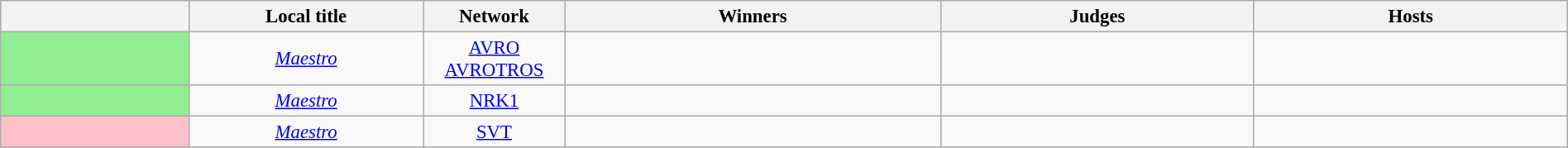<table class="wikitable" style="text-align:center; font-size:95%; line-height:18px; width:100%;">
<tr>
<th scope="col" style="width:12%;"></th>
<th scope="col" style="width:15%;">Local title</th>
<th scope="col" style="width:09%;">Network</th>
<th scope="col" style="width:24%;">Winners</th>
<th scope="col" style="width:20%;">Judges</th>
<th scope="col" style="width:20%;">Hosts</th>
</tr>
<tr>
<td style="background:#90EE90; text-align:left;"></td>
<td><em><a href='#'>Maestro</a></em></td>
<td><a href='#'>AVRO</a> <br><a href='#'>AVROTROS</a> </td>
<td></td>
<td></td>
<td></td>
</tr>
<tr>
<td style="background:#90EE90; text-align:left;"></td>
<td><em><a href='#'>Maestro</a></em></td>
<td><a href='#'>NRK1</a></td>
<td></td>
<td></td>
<td></td>
</tr>
<tr>
<td style="background:pink; text-align:left;"></td>
<td><em><a href='#'>Maestro</a></em></td>
<td><a href='#'>SVT</a></td>
<td></td>
<td></td>
<td></td>
</tr>
</table>
